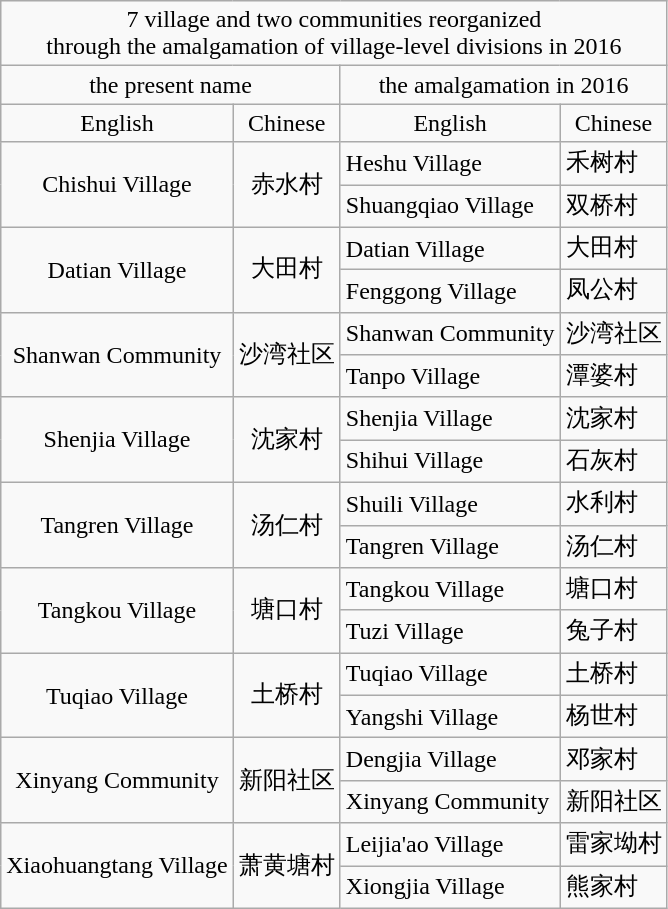<table class="wikitable">
<tr>
<td align=center colspan=4>7 village and two communities reorganized<br>through the amalgamation of village-level divisions in 2016</td>
</tr>
<tr align=center>
<td align=center colspan=2>the present name</td>
<td align=center colspan=2>the amalgamation in 2016</td>
</tr>
<tr align=center>
<td>English</td>
<td>Chinese</td>
<td>English</td>
<td>Chinese</td>
</tr>
<tr>
<td align=center rowspan=2>Chishui Village</td>
<td align=center rowspan=2>赤水村</td>
<td>Heshu Village</td>
<td>禾树村</td>
</tr>
<tr>
<td>Shuangqiao Village</td>
<td>双桥村</td>
</tr>
<tr>
<td align=center rowspan=2>Datian Village</td>
<td align=center rowspan=2>大田村</td>
<td>Datian Village</td>
<td>大田村</td>
</tr>
<tr>
<td>Fenggong Village</td>
<td>凤公村</td>
</tr>
<tr>
<td align=center rowspan=2>Shanwan Community</td>
<td align=center rowspan=2>沙湾社区</td>
<td>Shanwan Community</td>
<td>沙湾社区</td>
</tr>
<tr>
<td>Tanpo Village</td>
<td>潭婆村</td>
</tr>
<tr>
<td align=center rowspan=2>Shenjia Village</td>
<td align=center rowspan=2>沈家村</td>
<td>Shenjia Village</td>
<td>沈家村</td>
</tr>
<tr>
<td>Shihui Village</td>
<td>石灰村</td>
</tr>
<tr>
<td align=center rowspan=2>Tangren Village</td>
<td align=center rowspan=2>汤仁村</td>
<td>Shuili Village</td>
<td>水利村</td>
</tr>
<tr>
<td>Tangren Village</td>
<td>汤仁村</td>
</tr>
<tr>
<td align=center rowspan=2>Tangkou Village</td>
<td align=center rowspan=2>塘口村</td>
<td>Tangkou Village</td>
<td>塘口村</td>
</tr>
<tr>
<td>Tuzi Village</td>
<td>兔子村</td>
</tr>
<tr>
<td align=center rowspan=2>Tuqiao Village</td>
<td align=center rowspan=2>土桥村</td>
<td>Tuqiao Village</td>
<td>土桥村</td>
</tr>
<tr>
<td>Yangshi Village</td>
<td>杨世村</td>
</tr>
<tr>
<td align=center rowspan=2>Xinyang Community</td>
<td align=center rowspan=2>新阳社区</td>
<td>Dengjia Village</td>
<td>邓家村</td>
</tr>
<tr>
<td>Xinyang Community</td>
<td>新阳社区</td>
</tr>
<tr>
<td align=center rowspan=2>Xiaohuangtang Village</td>
<td align=center rowspan=2>萧黄塘村</td>
<td>Leijia'ao Village</td>
<td>雷家坳村</td>
</tr>
<tr>
<td>Xiongjia Village</td>
<td>熊家村</td>
</tr>
</table>
